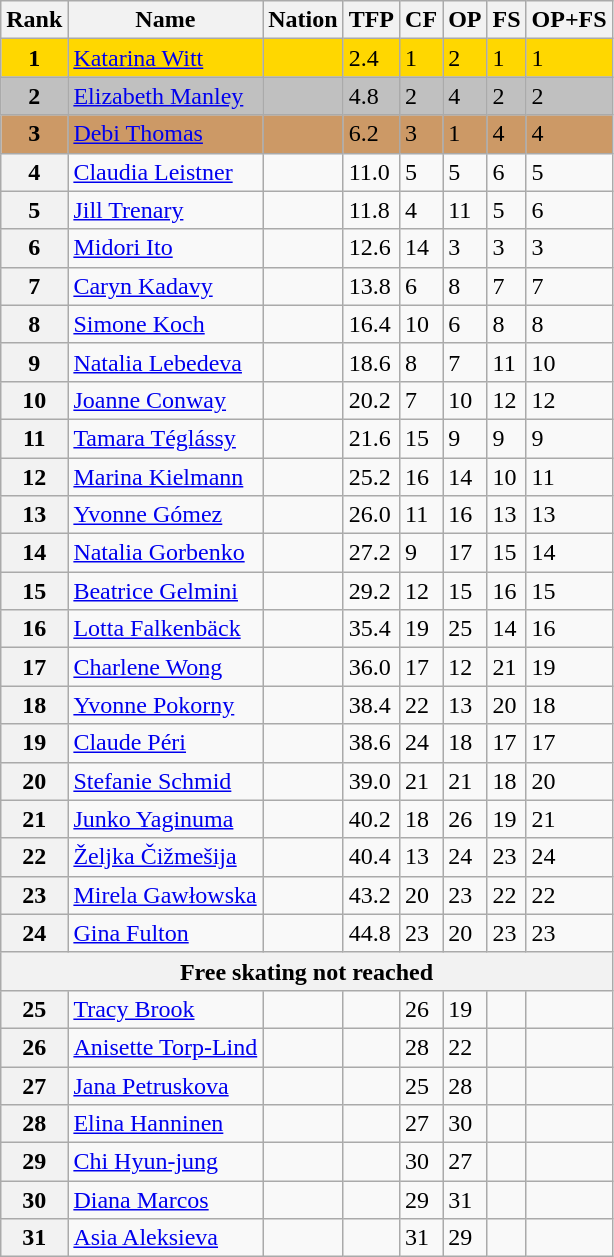<table class="wikitable">
<tr>
<th>Rank</th>
<th>Name</th>
<th>Nation</th>
<th>TFP</th>
<th>CF</th>
<th>OP</th>
<th>FS</th>
<th>OP+FS</th>
</tr>
<tr bgcolor=gold>
<td align=center><strong>1</strong></td>
<td><a href='#'>Katarina Witt</a></td>
<td></td>
<td>2.4</td>
<td>1</td>
<td>2</td>
<td>1</td>
<td>1</td>
</tr>
<tr bgcolor=silver>
<td align=center><strong>2</strong></td>
<td><a href='#'>Elizabeth Manley</a></td>
<td></td>
<td>4.8</td>
<td>2</td>
<td>4</td>
<td>2</td>
<td>2</td>
</tr>
<tr bgcolor=cc9966>
<td align=center><strong>3</strong></td>
<td><a href='#'>Debi Thomas</a></td>
<td></td>
<td>6.2</td>
<td>3</td>
<td>1</td>
<td>4</td>
<td>4</td>
</tr>
<tr>
<th>4</th>
<td><a href='#'>Claudia Leistner</a></td>
<td></td>
<td>11.0</td>
<td>5</td>
<td>5</td>
<td>6</td>
<td>5</td>
</tr>
<tr>
<th>5</th>
<td><a href='#'>Jill Trenary</a></td>
<td></td>
<td>11.8</td>
<td>4</td>
<td>11</td>
<td>5</td>
<td>6</td>
</tr>
<tr>
<th>6</th>
<td><a href='#'>Midori Ito</a></td>
<td></td>
<td>12.6</td>
<td>14</td>
<td>3</td>
<td>3</td>
<td>3</td>
</tr>
<tr>
<th>7</th>
<td><a href='#'>Caryn Kadavy</a></td>
<td></td>
<td>13.8</td>
<td>6</td>
<td>8</td>
<td>7</td>
<td>7</td>
</tr>
<tr>
<th>8</th>
<td><a href='#'>Simone Koch</a></td>
<td></td>
<td>16.4</td>
<td>10</td>
<td>6</td>
<td>8</td>
<td>8</td>
</tr>
<tr>
<th>9</th>
<td><a href='#'>Natalia Lebedeva</a></td>
<td></td>
<td>18.6</td>
<td>8</td>
<td>7</td>
<td>11</td>
<td>10</td>
</tr>
<tr>
<th>10</th>
<td><a href='#'>Joanne Conway</a></td>
<td></td>
<td>20.2</td>
<td>7</td>
<td>10</td>
<td>12</td>
<td>12</td>
</tr>
<tr>
<th>11</th>
<td><a href='#'>Tamara Téglássy</a></td>
<td></td>
<td>21.6</td>
<td>15</td>
<td>9</td>
<td>9</td>
<td>9</td>
</tr>
<tr>
<th>12</th>
<td><a href='#'>Marina Kielmann</a></td>
<td></td>
<td>25.2</td>
<td>16</td>
<td>14</td>
<td>10</td>
<td>11</td>
</tr>
<tr>
<th>13</th>
<td><a href='#'>Yvonne Gómez</a></td>
<td></td>
<td>26.0</td>
<td>11</td>
<td>16</td>
<td>13</td>
<td>13</td>
</tr>
<tr>
<th>14</th>
<td><a href='#'>Natalia Gorbenko</a></td>
<td></td>
<td>27.2</td>
<td>9</td>
<td>17</td>
<td>15</td>
<td>14</td>
</tr>
<tr>
<th>15</th>
<td><a href='#'>Beatrice Gelmini</a></td>
<td></td>
<td>29.2</td>
<td>12</td>
<td>15</td>
<td>16</td>
<td>15</td>
</tr>
<tr>
<th>16</th>
<td><a href='#'>Lotta Falkenbäck</a></td>
<td></td>
<td>35.4</td>
<td>19</td>
<td>25</td>
<td>14</td>
<td>16</td>
</tr>
<tr>
<th>17</th>
<td><a href='#'>Charlene Wong</a></td>
<td></td>
<td>36.0</td>
<td>17</td>
<td>12</td>
<td>21</td>
<td>19</td>
</tr>
<tr>
<th>18</th>
<td><a href='#'>Yvonne Pokorny</a></td>
<td></td>
<td>38.4</td>
<td>22</td>
<td>13</td>
<td>20</td>
<td>18</td>
</tr>
<tr>
<th>19</th>
<td><a href='#'>Claude Péri</a></td>
<td></td>
<td>38.6</td>
<td>24</td>
<td>18</td>
<td>17</td>
<td>17</td>
</tr>
<tr>
<th>20</th>
<td><a href='#'>Stefanie Schmid</a></td>
<td></td>
<td>39.0</td>
<td>21</td>
<td>21</td>
<td>18</td>
<td>20</td>
</tr>
<tr>
<th>21</th>
<td><a href='#'>Junko Yaginuma</a></td>
<td></td>
<td>40.2</td>
<td>18</td>
<td>26</td>
<td>19</td>
<td>21</td>
</tr>
<tr>
<th>22</th>
<td><a href='#'>Željka Čižmešija</a></td>
<td></td>
<td>40.4</td>
<td>13</td>
<td>24</td>
<td>23</td>
<td>24</td>
</tr>
<tr>
<th>23</th>
<td><a href='#'>Mirela Gawłowska</a></td>
<td></td>
<td>43.2</td>
<td>20</td>
<td>23</td>
<td>22</td>
<td>22</td>
</tr>
<tr>
<th>24</th>
<td><a href='#'>Gina Fulton</a></td>
<td></td>
<td>44.8</td>
<td>23</td>
<td>20</td>
<td>23</td>
<td>23</td>
</tr>
<tr>
<th colspan=8>Free skating not reached</th>
</tr>
<tr>
<th>25</th>
<td><a href='#'>Tracy Brook</a></td>
<td></td>
<td></td>
<td>26</td>
<td>19</td>
<td></td>
<td></td>
</tr>
<tr>
<th>26</th>
<td><a href='#'>Anisette Torp-Lind</a></td>
<td></td>
<td></td>
<td>28</td>
<td>22</td>
<td></td>
<td></td>
</tr>
<tr>
<th>27</th>
<td><a href='#'>Jana Petruskova</a></td>
<td></td>
<td></td>
<td>25</td>
<td>28</td>
<td></td>
<td></td>
</tr>
<tr>
<th>28</th>
<td><a href='#'>Elina Hanninen</a></td>
<td></td>
<td></td>
<td>27</td>
<td>30</td>
<td></td>
<td></td>
</tr>
<tr>
<th>29</th>
<td><a href='#'>Chi Hyun-jung</a></td>
<td></td>
<td></td>
<td>30</td>
<td>27</td>
<td></td>
<td></td>
</tr>
<tr>
<th>30</th>
<td><a href='#'>Diana Marcos</a></td>
<td></td>
<td></td>
<td>29</td>
<td>31</td>
<td></td>
<td></td>
</tr>
<tr>
<th>31</th>
<td><a href='#'>Asia Aleksieva</a></td>
<td></td>
<td></td>
<td>31</td>
<td>29</td>
<td></td>
<td></td>
</tr>
</table>
